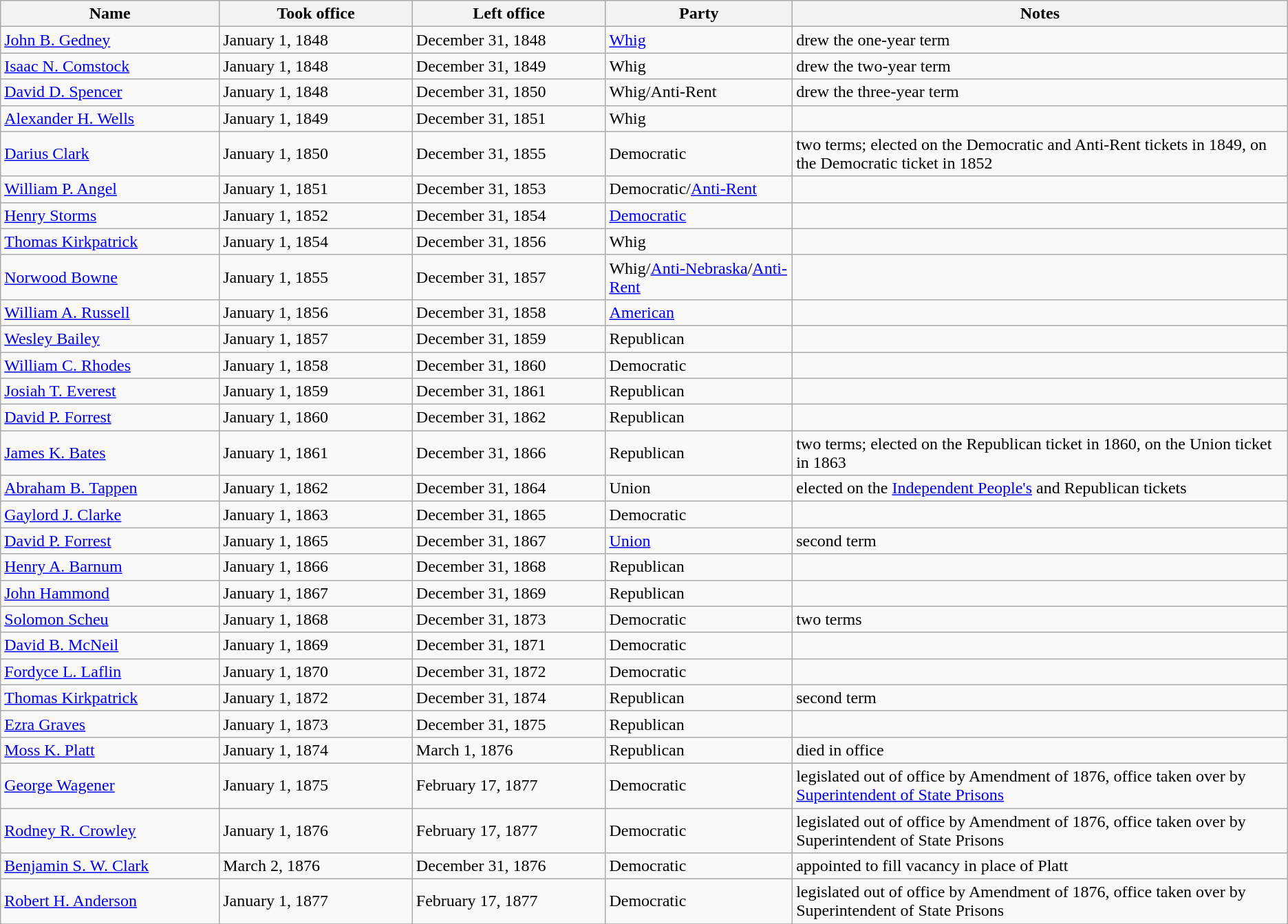<table class="wikitable">
<tr>
<th width="17%">Name</th>
<th width="15%">Took office</th>
<th width="15%">Left office</th>
<th>Party</th>
<th>Notes</th>
</tr>
<tr>
<td><a href='#'>John B. Gedney</a></td>
<td>January 1, 1848</td>
<td>December 31, 1848</td>
<td><a href='#'>Whig</a></td>
<td>drew the one-year term</td>
</tr>
<tr>
<td><a href='#'>Isaac N. Comstock</a></td>
<td>January 1, 1848</td>
<td>December 31, 1849</td>
<td>Whig</td>
<td>drew the two-year term</td>
</tr>
<tr>
<td><a href='#'>David D. Spencer</a></td>
<td>January 1, 1848</td>
<td>December 31, 1850</td>
<td>Whig/Anti-Rent</td>
<td>drew the three-year term</td>
</tr>
<tr>
<td><a href='#'>Alexander H. Wells</a></td>
<td>January 1, 1849</td>
<td>December 31, 1851</td>
<td>Whig</td>
<td></td>
</tr>
<tr>
<td><a href='#'>Darius Clark</a></td>
<td>January 1, 1850</td>
<td>December 31, 1855</td>
<td>Democratic</td>
<td>two terms; elected on the Democratic and Anti-Rent tickets in 1849, on the Democratic ticket in 1852</td>
</tr>
<tr>
<td><a href='#'>William P. Angel</a></td>
<td>January 1, 1851</td>
<td>December 31, 1853</td>
<td>Democratic/<a href='#'>Anti-Rent</a></td>
<td></td>
</tr>
<tr>
<td><a href='#'>Henry Storms</a></td>
<td>January 1, 1852</td>
<td>December 31, 1854</td>
<td><a href='#'>Democratic</a></td>
<td></td>
</tr>
<tr>
<td><a href='#'>Thomas Kirkpatrick</a></td>
<td>January 1, 1854</td>
<td>December 31, 1856</td>
<td>Whig</td>
<td></td>
</tr>
<tr>
<td><a href='#'>Norwood Bowne</a></td>
<td>January 1, 1855</td>
<td>December 31, 1857</td>
<td>Whig/<a href='#'>Anti-Nebraska</a>/<a href='#'>Anti-Rent</a></td>
<td></td>
</tr>
<tr>
<td><a href='#'>William A. Russell</a></td>
<td>January 1, 1856</td>
<td>December 31, 1858</td>
<td><a href='#'>American</a></td>
<td></td>
</tr>
<tr>
<td><a href='#'>Wesley Bailey</a></td>
<td>January 1, 1857</td>
<td>December 31, 1859</td>
<td>Republican</td>
<td></td>
</tr>
<tr>
<td><a href='#'>William C. Rhodes</a></td>
<td>January 1, 1858</td>
<td>December 31, 1860</td>
<td>Democratic</td>
<td></td>
</tr>
<tr>
<td><a href='#'>Josiah T. Everest</a></td>
<td>January 1, 1859</td>
<td>December 31, 1861</td>
<td>Republican</td>
<td></td>
</tr>
<tr>
<td><a href='#'>David P. Forrest</a></td>
<td>January 1, 1860</td>
<td>December 31, 1862</td>
<td>Republican</td>
<td></td>
</tr>
<tr>
<td><a href='#'>James K. Bates</a></td>
<td>January 1, 1861</td>
<td>December 31, 1866</td>
<td>Republican</td>
<td>two terms; elected on the Republican ticket in 1860, on the Union ticket in 1863</td>
</tr>
<tr>
<td><a href='#'>Abraham B. Tappen</a></td>
<td>January 1, 1862</td>
<td>December 31, 1864</td>
<td>Union</td>
<td>elected on the <a href='#'>Independent People's</a> and Republican tickets</td>
</tr>
<tr>
<td><a href='#'>Gaylord J. Clarke</a></td>
<td>January 1, 1863</td>
<td>December 31, 1865</td>
<td>Democratic</td>
<td></td>
</tr>
<tr>
<td><a href='#'>David P. Forrest</a></td>
<td>January 1, 1865</td>
<td>December 31, 1867</td>
<td><a href='#'>Union</a></td>
<td>second term</td>
</tr>
<tr>
<td><a href='#'>Henry A. Barnum</a></td>
<td>January 1, 1866</td>
<td>December 31, 1868</td>
<td>Republican</td>
<td></td>
</tr>
<tr>
<td><a href='#'>John Hammond</a></td>
<td>January 1, 1867</td>
<td>December 31, 1869</td>
<td>Republican</td>
<td></td>
</tr>
<tr>
<td><a href='#'>Solomon Scheu</a></td>
<td>January 1, 1868</td>
<td>December 31, 1873</td>
<td>Democratic</td>
<td>two terms</td>
</tr>
<tr>
<td><a href='#'>David B. McNeil</a></td>
<td>January 1, 1869</td>
<td>December 31, 1871</td>
<td>Democratic</td>
<td></td>
</tr>
<tr>
<td><a href='#'>Fordyce L. Laflin</a></td>
<td>January 1, 1870</td>
<td>December 31, 1872</td>
<td>Democratic</td>
<td></td>
</tr>
<tr>
<td><a href='#'>Thomas Kirkpatrick</a></td>
<td>January 1, 1872</td>
<td>December 31, 1874</td>
<td>Republican</td>
<td>second term</td>
</tr>
<tr>
<td><a href='#'>Ezra Graves</a></td>
<td>January 1, 1873</td>
<td>December 31, 1875</td>
<td>Republican</td>
<td></td>
</tr>
<tr>
<td><a href='#'>Moss K. Platt</a></td>
<td>January 1, 1874</td>
<td>March 1, 1876</td>
<td>Republican</td>
<td>died in office</td>
</tr>
<tr>
<td><a href='#'>George Wagener</a></td>
<td>January 1, 1875</td>
<td>February 17, 1877</td>
<td>Democratic</td>
<td>legislated out of office by Amendment of 1876, office taken over by <a href='#'>Superintendent of State Prisons</a></td>
</tr>
<tr>
<td><a href='#'>Rodney R. Crowley</a></td>
<td>January 1, 1876</td>
<td>February 17, 1877</td>
<td>Democratic</td>
<td>legislated out of office by Amendment of 1876, office taken over by Superintendent of State Prisons</td>
</tr>
<tr>
<td><a href='#'>Benjamin S. W. Clark</a></td>
<td>March 2, 1876</td>
<td>December 31, 1876</td>
<td>Democratic</td>
<td>appointed to fill vacancy in place of Platt</td>
</tr>
<tr>
<td><a href='#'>Robert H. Anderson</a></td>
<td>January 1, 1877</td>
<td>February 17, 1877</td>
<td>Democratic</td>
<td>legislated out of office by Amendment of 1876, office taken over by Superintendent of State Prisons</td>
</tr>
<tr>
</tr>
</table>
